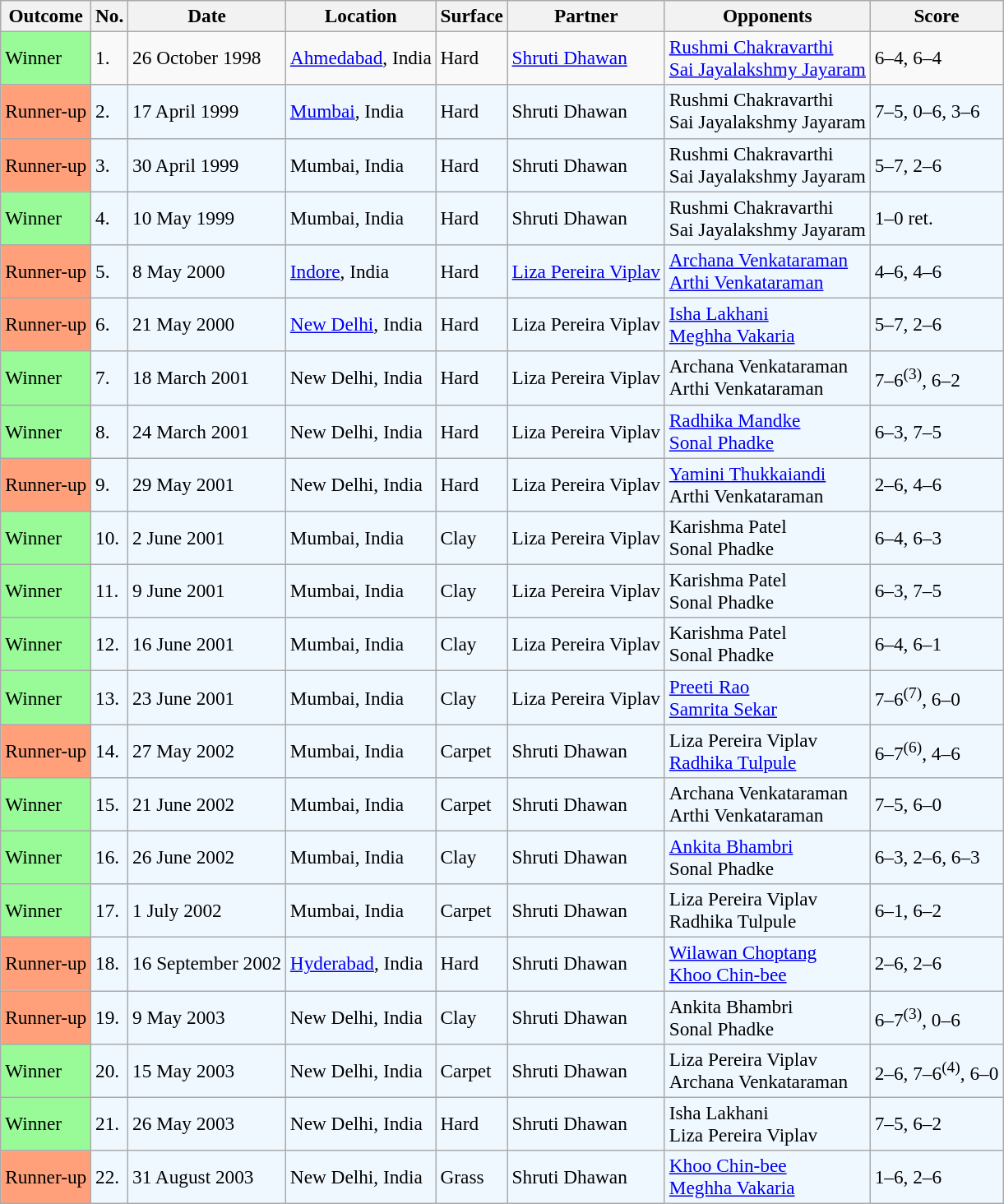<table class="sortable wikitable" style=font-size:97%>
<tr>
<th>Outcome</th>
<th>No.</th>
<th>Date</th>
<th>Location</th>
<th>Surface</th>
<th>Partner</th>
<th>Opponents</th>
<th class="unsortable">Score</th>
</tr>
<tr>
<td style="background:#98fb98;">Winner</td>
<td>1.</td>
<td>26 October 1998</td>
<td><a href='#'>Ahmedabad</a>, India</td>
<td>Hard</td>
<td> <a href='#'>Shruti Dhawan</a></td>
<td> <a href='#'>Rushmi Chakravarthi</a> <br>  <a href='#'>Sai Jayalakshmy Jayaram</a></td>
<td>6–4, 6–4</td>
</tr>
<tr style="background:#f0f8ff;">
<td bgcolor="FFA07A">Runner-up</td>
<td>2.</td>
<td>17 April 1999</td>
<td><a href='#'>Mumbai</a>, India</td>
<td>Hard</td>
<td> Shruti Dhawan</td>
<td> Rushmi Chakravarthi <br>  Sai Jayalakshmy Jayaram</td>
<td>7–5, 0–6, 3–6</td>
</tr>
<tr style="background:#f0f8ff;">
<td bgcolor="FFA07A">Runner-up</td>
<td>3.</td>
<td>30 April 1999</td>
<td>Mumbai, India</td>
<td>Hard</td>
<td> Shruti Dhawan</td>
<td> Rushmi Chakravarthi <br>  Sai Jayalakshmy Jayaram</td>
<td>5–7, 2–6</td>
</tr>
<tr style="background:#f0f8ff;">
<td style="background:#98fb98;">Winner</td>
<td>4.</td>
<td>10 May 1999</td>
<td>Mumbai, India</td>
<td>Hard</td>
<td> Shruti Dhawan</td>
<td> Rushmi Chakravarthi <br>  Sai Jayalakshmy Jayaram</td>
<td>1–0 ret.</td>
</tr>
<tr style="background:#f0f8ff;">
<td bgcolor="FFA07A">Runner-up</td>
<td>5.</td>
<td>8 May 2000</td>
<td><a href='#'>Indore</a>, India</td>
<td>Hard</td>
<td> <a href='#'>Liza Pereira Viplav</a></td>
<td> <a href='#'>Archana Venkataraman</a> <br>  <a href='#'>Arthi Venkataraman</a></td>
<td>4–6, 4–6</td>
</tr>
<tr style="background:#f0f8ff;">
<td bgcolor="FFA07A">Runner-up</td>
<td>6.</td>
<td>21 May 2000</td>
<td><a href='#'>New Delhi</a>, India</td>
<td>Hard</td>
<td> Liza Pereira Viplav</td>
<td> <a href='#'>Isha Lakhani</a> <br>  <a href='#'>Meghha Vakaria</a></td>
<td>5–7, 2–6</td>
</tr>
<tr style="background:#f0f8ff;">
<td bgcolor="98FB98">Winner</td>
<td>7.</td>
<td>18 March 2001</td>
<td>New Delhi, India</td>
<td>Hard</td>
<td> Liza Pereira Viplav</td>
<td> Archana Venkataraman <br>  Arthi Venkataraman</td>
<td>7–6<sup>(3)</sup>, 6–2</td>
</tr>
<tr style="background:#f0f8ff;">
<td bgcolor="98FB98">Winner</td>
<td>8.</td>
<td>24 March 2001</td>
<td>New Delhi, India</td>
<td>Hard</td>
<td> Liza Pereira Viplav</td>
<td> <a href='#'>Radhika Mandke</a> <br>  <a href='#'>Sonal Phadke</a></td>
<td>6–3, 7–5</td>
</tr>
<tr style="background:#f0f8ff;">
<td bgcolor="FFA07A">Runner-up</td>
<td>9.</td>
<td>29 May 2001</td>
<td>New Delhi, India</td>
<td>Hard</td>
<td> Liza Pereira Viplav</td>
<td> <a href='#'>Yamini Thukkaiandi</a> <br>  Arthi Venkataraman</td>
<td>2–6, 4–6</td>
</tr>
<tr style="background:#f0f8ff;">
<td bgcolor="98FB98">Winner</td>
<td>10.</td>
<td>2 June 2001</td>
<td>Mumbai, India</td>
<td>Clay</td>
<td> Liza Pereira Viplav</td>
<td> Karishma Patel <br>  Sonal Phadke</td>
<td>6–4, 6–3</td>
</tr>
<tr style="background:#f0f8ff;">
<td bgcolor="98FB98">Winner</td>
<td>11.</td>
<td>9 June 2001</td>
<td>Mumbai, India</td>
<td>Clay</td>
<td> Liza Pereira Viplav</td>
<td> Karishma Patel <br>  Sonal Phadke</td>
<td>6–3, 7–5</td>
</tr>
<tr style="background:#f0f8ff;">
<td bgcolor="98FB98">Winner</td>
<td>12.</td>
<td>16 June 2001</td>
<td>Mumbai, India</td>
<td>Clay</td>
<td> Liza Pereira Viplav</td>
<td> Karishma Patel <br>  Sonal Phadke</td>
<td>6–4, 6–1</td>
</tr>
<tr style="background:#f0f8ff;">
<td bgcolor="98FB98">Winner</td>
<td>13.</td>
<td>23 June 2001</td>
<td>Mumbai, India</td>
<td>Clay</td>
<td> Liza Pereira Viplav</td>
<td> <a href='#'>Preeti Rao</a> <br>  <a href='#'>Samrita Sekar</a></td>
<td>7–6<sup>(7)</sup>, 6–0</td>
</tr>
<tr style="background:#f0f8ff;">
<td bgcolor="FFA07A">Runner-up</td>
<td>14.</td>
<td>27 May 2002</td>
<td>Mumbai, India</td>
<td>Carpet</td>
<td> Shruti Dhawan</td>
<td> Liza Pereira Viplav <br>  <a href='#'>Radhika Tulpule</a></td>
<td>6–7<sup>(6)</sup>, 4–6</td>
</tr>
<tr style="background:#f0f8ff;">
<td bgcolor="98FB98">Winner</td>
<td>15.</td>
<td>21 June 2002</td>
<td>Mumbai, India</td>
<td>Carpet</td>
<td> Shruti Dhawan</td>
<td> Archana Venkataraman <br>  Arthi Venkataraman</td>
<td>7–5, 6–0</td>
</tr>
<tr style="background:#f0f8ff;">
<td bgcolor="98FB98">Winner</td>
<td>16.</td>
<td>26 June 2002</td>
<td>Mumbai, India</td>
<td>Clay</td>
<td> Shruti Dhawan</td>
<td> <a href='#'>Ankita Bhambri</a> <br>  Sonal Phadke</td>
<td>6–3, 2–6, 6–3</td>
</tr>
<tr style="background:#f0f8ff;">
<td bgcolor="98FB98">Winner</td>
<td>17.</td>
<td>1 July 2002</td>
<td>Mumbai, India</td>
<td>Carpet</td>
<td> Shruti Dhawan</td>
<td> Liza Pereira Viplav <br>  Radhika Tulpule</td>
<td>6–1, 6–2</td>
</tr>
<tr bgcolor="#f0f8ff">
<td bgcolor="FFA07A">Runner-up</td>
<td>18.</td>
<td>16 September 2002</td>
<td><a href='#'>Hyderabad</a>, India</td>
<td>Hard</td>
<td> Shruti Dhawan</td>
<td> <a href='#'>Wilawan Choptang</a> <br>  <a href='#'>Khoo Chin-bee</a></td>
<td>2–6, 2–6</td>
</tr>
<tr bgcolor="#f0f8ff">
<td bgcolor="FFA07A">Runner-up</td>
<td>19.</td>
<td>9 May 2003</td>
<td>New Delhi, India</td>
<td>Clay</td>
<td> Shruti Dhawan</td>
<td> Ankita Bhambri <br>  Sonal Phadke</td>
<td>6–7<sup>(3)</sup>, 0–6</td>
</tr>
<tr style="background:#f0f8ff;">
<td bgcolor="98FB98">Winner</td>
<td>20.</td>
<td>15 May 2003</td>
<td>New Delhi, India</td>
<td>Carpet</td>
<td> Shruti Dhawan</td>
<td> Liza Pereira Viplav <br>  Archana Venkataraman</td>
<td>2–6, 7–6<sup>(4)</sup>, 6–0</td>
</tr>
<tr style="background:#f0f8ff;">
<td bgcolor="98FB98">Winner</td>
<td>21.</td>
<td>26 May 2003</td>
<td>New Delhi, India</td>
<td>Hard</td>
<td> Shruti Dhawan</td>
<td> Isha Lakhani <br>  Liza Pereira Viplav</td>
<td>7–5, 6–2</td>
</tr>
<tr bgcolor="#f0f8ff">
<td bgcolor="FFA07A">Runner-up</td>
<td>22.</td>
<td>31 August 2003</td>
<td>New Delhi, India</td>
<td>Grass</td>
<td> Shruti Dhawan</td>
<td> <a href='#'>Khoo Chin-bee</a> <br>  <a href='#'>Meghha Vakaria</a></td>
<td>1–6, 2–6</td>
</tr>
</table>
